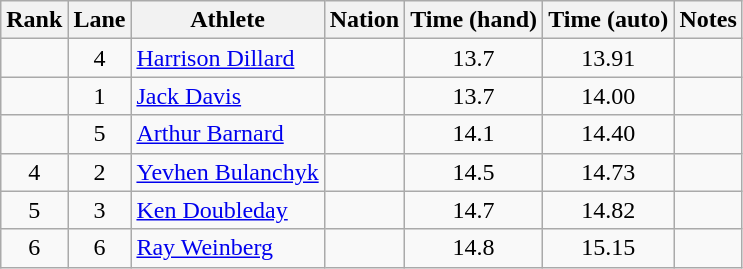<table class="wikitable sortable" style="text-align:center">
<tr>
<th>Rank</th>
<th>Lane</th>
<th>Athlete</th>
<th>Nation</th>
<th>Time (hand)</th>
<th>Time (auto)</th>
<th>Notes</th>
</tr>
<tr>
<td></td>
<td>4</td>
<td align=left><a href='#'>Harrison Dillard</a></td>
<td align=left></td>
<td>13.7</td>
<td>13.91</td>
<td></td>
</tr>
<tr>
<td></td>
<td>1</td>
<td align=left><a href='#'>Jack Davis</a></td>
<td align=left></td>
<td>13.7</td>
<td>14.00</td>
<td></td>
</tr>
<tr>
<td></td>
<td>5</td>
<td align=left><a href='#'>Arthur Barnard</a></td>
<td align=left></td>
<td>14.1</td>
<td>14.40</td>
<td></td>
</tr>
<tr>
<td>4</td>
<td>2</td>
<td align=left><a href='#'>Yevhen Bulanchyk</a></td>
<td align=left></td>
<td>14.5</td>
<td>14.73</td>
<td></td>
</tr>
<tr>
<td>5</td>
<td>3</td>
<td align=left><a href='#'>Ken Doubleday</a></td>
<td align=left></td>
<td>14.7</td>
<td>14.82</td>
<td></td>
</tr>
<tr>
<td>6</td>
<td>6</td>
<td align=left><a href='#'>Ray Weinberg</a></td>
<td align=left></td>
<td>14.8</td>
<td>15.15</td>
<td></td>
</tr>
</table>
